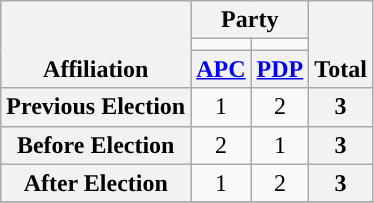<table class=wikitable style="text-align:center">
<tr style="vertical-align:bottom;">
<th rowspan=3>Affiliation</th>
<th colspan=2>Party</th>
<th rowspan=3>Total</th>
</tr>
<tr>
<td style="background-color:"></td>
<td style="background-color:"></td>
</tr>
<tr>
<th><a href='#'>APC</a></th>
<th><a href='#'>PDP</a></th>
</tr>
<tr>
<th>Previous Election</th>
<td>1</td>
<td>2</td>
<th>3</th>
</tr>
<tr>
<th>Before Election</th>
<td>2</td>
<td>1</td>
<th>3</th>
</tr>
<tr>
<th>After Election</th>
<td>1</td>
<td>2</td>
<th>3</th>
</tr>
<tr>
</tr>
</table>
